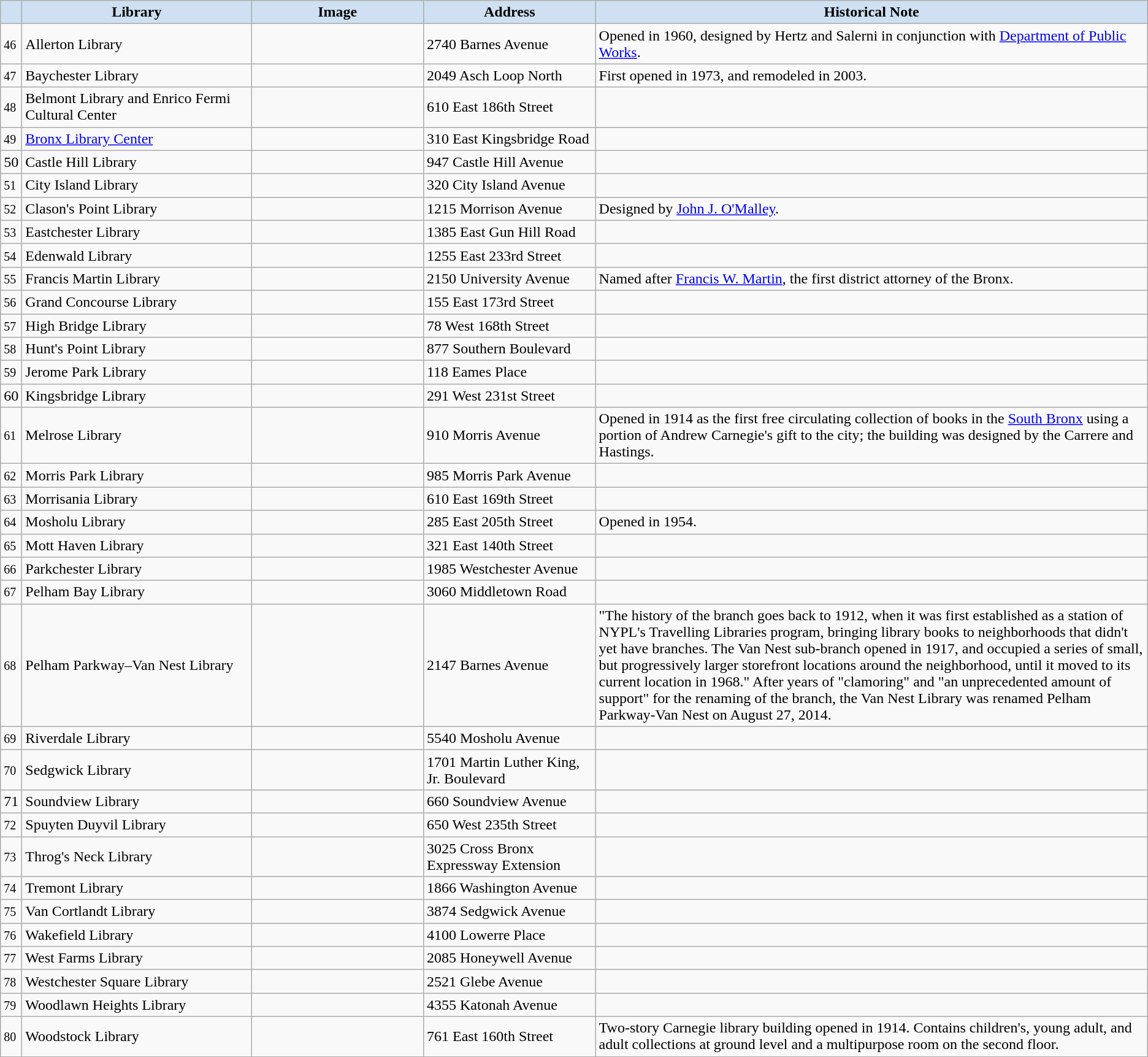<table class="wikitable sortable" align="center">
<tr>
<th style="background-color:#CEE0F2;"></th>
<th width=20% style="background-color:#CEE0F2;"><strong>Library</strong></th>
<th width=15% style="background-color:#CEE0F2;"><strong>Image</strong></th>
<th width=15% style="background-color:#CEE0F2;" class="unsortable"><strong>Address</strong></th>
<th style="background-color:#CEE0F2;" class="unsortable"><strong>Historical Note</strong></th>
</tr>
<tr>
<td><small>46</small></td>
<td>Allerton Library<br></td>
<td></td>
<td>2740 Barnes Avenue</td>
<td>Opened in 1960, designed by Hertz and Salerni in conjunction with <a href='#'>Department of Public Works</a>.</td>
</tr>
<tr>
<td><small>47</small></td>
<td>Baychester Library<br></td>
<td></td>
<td>2049 Asch Loop North</td>
<td>First opened in 1973, and remodeled in 2003.</td>
</tr>
<tr>
<td><small>48</small></td>
<td>Belmont Library and Enrico Fermi Cultural Center<br></td>
<td></td>
<td>610 East 186th Street</td>
<td></td>
</tr>
<tr>
<td><small>49</small></td>
<td><a href='#'>Bronx Library Center</a><br></td>
<td></td>
<td>310 East Kingsbridge Road</td>
<td></td>
</tr>
<tr>
<td align="center" >50</td>
<td>Castle Hill Library<br></td>
<td></td>
<td>947 Castle Hill Avenue</td>
<td></td>
</tr>
<tr>
<td><small>51</small></td>
<td>City Island Library<br></td>
<td></td>
<td>320 City Island Avenue</td>
<td></td>
</tr>
<tr>
<td><small>52</small></td>
<td>Clason's Point Library<br></td>
<td></td>
<td>1215 Morrison Avenue</td>
<td>Designed by <a href='#'>John J. O'Malley</a>.</td>
</tr>
<tr>
<td><small>53</small></td>
<td>Eastchester Library<br></td>
<td></td>
<td>1385 East Gun Hill Road</td>
<td></td>
</tr>
<tr>
<td><small>54</small></td>
<td>Edenwald Library<br></td>
<td></td>
<td>1255 East 233rd Street</td>
<td></td>
</tr>
<tr>
<td><small>55</small></td>
<td>Francis Martin Library<br></td>
<td></td>
<td>2150 University Avenue</td>
<td>Named after <a href='#'>Francis W. Martin</a>, the first district attorney of the Bronx.</td>
</tr>
<tr>
<td><small>56</small></td>
<td>Grand Concourse Library<br></td>
<td></td>
<td>155 East 173rd Street </td>
<td></td>
</tr>
<tr>
<td><small>57</small></td>
<td>High Bridge Library<br></td>
<td></td>
<td>78 West 168th Street</td>
<td></td>
</tr>
<tr>
<td><small>58</small></td>
<td>Hunt's Point Library<br></td>
<td></td>
<td>877 Southern Boulevard</td>
<td></td>
</tr>
<tr>
<td><small>59</small></td>
<td>Jerome Park Library<br></td>
<td></td>
<td>118 Eames Place</td>
<td></td>
</tr>
<tr>
<td align="center" >60</td>
<td>Kingsbridge Library<br></td>
<td></td>
<td>291 West 231st Street</td>
<td></td>
</tr>
<tr>
<td><small>61</small></td>
<td>Melrose Library<br></td>
<td></td>
<td>910 Morris Avenue</td>
<td>Opened in 1914 as the first free circulating collection of books in the <a href='#'>South Bronx</a> using a portion of Andrew Carnegie's gift to the city; the building was designed by the Carrere and Hastings.</td>
</tr>
<tr>
<td><small>62</small></td>
<td>Morris Park Library<br></td>
<td></td>
<td>985 Morris Park Avenue</td>
<td></td>
</tr>
<tr>
<td><small>63</small></td>
<td>Morrisania Library<br></td>
<td></td>
<td>610 East 169th Street</td>
<td></td>
</tr>
<tr>
<td><small>64</small></td>
<td>Mosholu Library<br></td>
<td></td>
<td>285 East 205th Street</td>
<td>Opened in 1954.</td>
</tr>
<tr>
<td><small>65</small></td>
<td>Mott Haven Library<br></td>
<td></td>
<td>321 East 140th Street</td>
<td></td>
</tr>
<tr>
<td><small>66</small></td>
<td>Parkchester Library<br></td>
<td></td>
<td>1985 Westchester Avenue</td>
<td></td>
</tr>
<tr>
<td><small>67</small></td>
<td>Pelham Bay Library<br></td>
<td></td>
<td>3060 Middletown Road</td>
<td></td>
</tr>
<tr>
<td><small>68</small></td>
<td>Pelham Parkway–Van Nest Library<br></td>
<td></td>
<td>2147 Barnes Avenue</td>
<td>"The history of the branch goes back to 1912, when it was first established as a station of NYPL's Travelling Libraries program, bringing library books to neighborhoods that didn't yet have branches. The Van Nest sub-branch opened in 1917, and occupied a series of small, but progressively larger storefront locations around the neighborhood, until it moved to its current location in 1968." After years of "clamoring"  and "an unprecedented amount of support" for the renaming of the branch, the Van Nest Library was renamed Pelham Parkway-Van Nest on August 27, 2014.</td>
</tr>
<tr>
<td><small>69</small></td>
<td>Riverdale Library<br></td>
<td></td>
<td>5540 Mosholu Avenue</td>
<td></td>
</tr>
<tr>
<td><small>70</small></td>
<td>Sedgwick Library<br></td>
<td></td>
<td>1701 Martin Luther King, Jr. Boulevard</td>
<td></td>
</tr>
<tr>
<td align="center" >71</td>
<td>Soundview Library<br></td>
<td></td>
<td>660 Soundview Avenue</td>
<td></td>
</tr>
<tr>
<td><small>72</small></td>
<td>Spuyten Duyvil Library<br></td>
<td></td>
<td>650 West 235th Street</td>
<td></td>
</tr>
<tr>
<td><small>73</small></td>
<td>Throg's Neck Library<br></td>
<td></td>
<td>3025 Cross Bronx Expressway Extension</td>
<td></td>
</tr>
<tr>
<td><small>74</small></td>
<td>Tremont Library<br></td>
<td></td>
<td>1866 Washington Avenue</td>
<td></td>
</tr>
<tr>
<td><small>75</small></td>
<td>Van Cortlandt Library<br></td>
<td></td>
<td>3874 Sedgwick Avenue</td>
<td></td>
</tr>
<tr>
<td><small>76</small></td>
<td>Wakefield Library<br></td>
<td></td>
<td>4100 Lowerre Place</td>
<td></td>
</tr>
<tr>
<td><small>77</small></td>
<td>West Farms Library<br></td>
<td></td>
<td>2085 Honeywell Avenue</td>
<td></td>
</tr>
<tr>
<td><small>78</small></td>
<td>Westchester Square Library<br></td>
<td></td>
<td>2521 Glebe Avenue</td>
<td></td>
</tr>
<tr>
<td><small>79</small></td>
<td>Woodlawn Heights Library<br></td>
<td></td>
<td>4355 Katonah Avenue</td>
<td></td>
</tr>
<tr>
<td><small>80</small></td>
<td>Woodstock Library<br></td>
<td></td>
<td>761 East 160th Street</td>
<td>Two-story Carnegie library building opened in 1914. Contains children's, young adult, and adult collections at ground level and a multipurpose room on the second floor.</td>
</tr>
</table>
